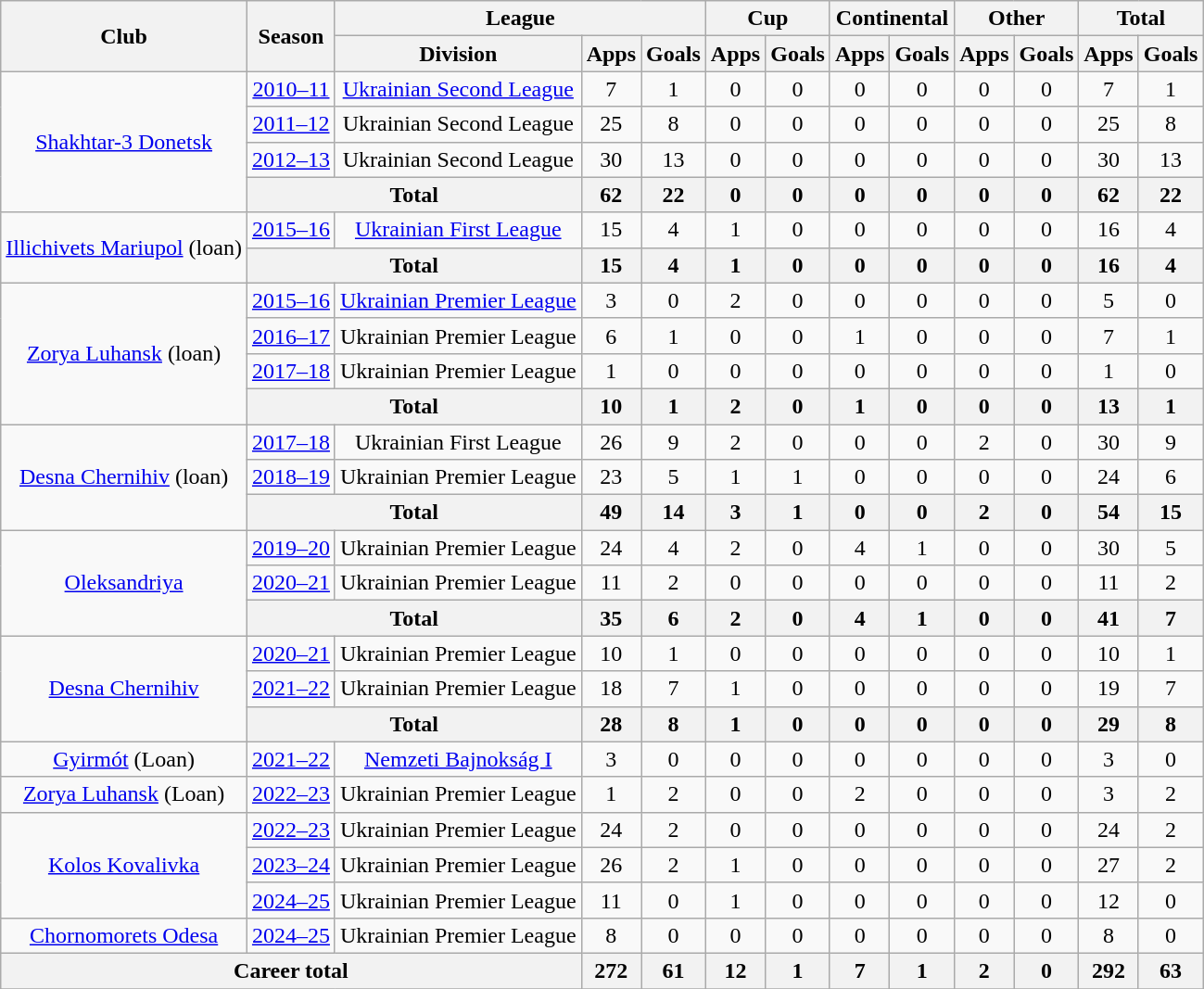<table class="wikitable" style="text-align:center">
<tr>
<th rowspan="2">Club</th>
<th rowspan="2">Season</th>
<th colspan="3">League</th>
<th colspan="2">Cup</th>
<th colspan="2">Continental</th>
<th colspan="2">Other</th>
<th colspan="2">Total</th>
</tr>
<tr>
<th>Division</th>
<th>Apps</th>
<th>Goals</th>
<th>Apps</th>
<th>Goals</th>
<th>Apps</th>
<th>Goals</th>
<th>Apps</th>
<th>Goals</th>
<th>Apps</th>
<th>Goals</th>
</tr>
<tr>
<td rowspan="4"><a href='#'>Shakhtar-3 Donetsk</a></td>
<td><a href='#'>2010–11</a></td>
<td><a href='#'>Ukrainian Second League</a></td>
<td>7</td>
<td>1</td>
<td>0</td>
<td>0</td>
<td>0</td>
<td>0</td>
<td>0</td>
<td>0</td>
<td>7</td>
<td>1</td>
</tr>
<tr>
<td><a href='#'>2011–12</a></td>
<td>Ukrainian Second League</td>
<td>25</td>
<td>8</td>
<td>0</td>
<td>0</td>
<td>0</td>
<td>0</td>
<td>0</td>
<td>0</td>
<td>25</td>
<td>8</td>
</tr>
<tr>
<td><a href='#'>2012–13</a></td>
<td>Ukrainian Second League</td>
<td>30</td>
<td>13</td>
<td>0</td>
<td>0</td>
<td>0</td>
<td>0</td>
<td>0</td>
<td>0</td>
<td>30</td>
<td>13</td>
</tr>
<tr>
<th colspan="2">Total</th>
<th>62</th>
<th>22</th>
<th>0</th>
<th>0</th>
<th>0</th>
<th>0</th>
<th>0</th>
<th>0</th>
<th>62</th>
<th>22</th>
</tr>
<tr>
<td rowspan="2"><a href='#'>Illichivets Mariupol</a> (loan)</td>
<td><a href='#'>2015–16</a></td>
<td><a href='#'>Ukrainian First League</a></td>
<td>15</td>
<td>4</td>
<td>1</td>
<td>0</td>
<td>0</td>
<td>0</td>
<td>0</td>
<td>0</td>
<td>16</td>
<td>4</td>
</tr>
<tr>
<th colspan="2">Total</th>
<th>15</th>
<th>4</th>
<th>1</th>
<th>0</th>
<th>0</th>
<th>0</th>
<th>0</th>
<th>0</th>
<th>16</th>
<th>4</th>
</tr>
<tr>
<td rowspan="4"><a href='#'>Zorya Luhansk</a> (loan)</td>
<td><a href='#'>2015–16</a></td>
<td><a href='#'>Ukrainian Premier League</a></td>
<td>3</td>
<td>0</td>
<td>2</td>
<td>0</td>
<td>0</td>
<td>0</td>
<td>0</td>
<td>0</td>
<td>5</td>
<td>0</td>
</tr>
<tr>
<td><a href='#'>2016–17</a></td>
<td>Ukrainian Premier League</td>
<td>6</td>
<td>1</td>
<td>0</td>
<td>0</td>
<td>1</td>
<td>0</td>
<td>0</td>
<td>0</td>
<td>7</td>
<td>1</td>
</tr>
<tr>
<td><a href='#'>2017–18</a></td>
<td>Ukrainian Premier League</td>
<td>1</td>
<td>0</td>
<td>0</td>
<td>0</td>
<td>0</td>
<td>0</td>
<td>0</td>
<td>0</td>
<td>1</td>
<td>0</td>
</tr>
<tr>
<th colspan="2">Total</th>
<th>10</th>
<th>1</th>
<th>2</th>
<th>0</th>
<th>1</th>
<th>0</th>
<th>0</th>
<th>0</th>
<th>13</th>
<th>1</th>
</tr>
<tr>
<td rowspan="3"><a href='#'>Desna Chernihiv</a> (loan)</td>
<td><a href='#'>2017–18</a></td>
<td>Ukrainian First League</td>
<td>26</td>
<td>9</td>
<td>2</td>
<td>0</td>
<td>0</td>
<td>0</td>
<td>2</td>
<td>0</td>
<td>30</td>
<td>9</td>
</tr>
<tr>
<td><a href='#'>2018–19</a></td>
<td>Ukrainian Premier League</td>
<td>23</td>
<td>5</td>
<td>1</td>
<td>1</td>
<td>0</td>
<td>0</td>
<td>0</td>
<td>0</td>
<td>24</td>
<td>6</td>
</tr>
<tr>
<th colspan="2">Total</th>
<th>49</th>
<th>14</th>
<th>3</th>
<th>1</th>
<th>0</th>
<th>0</th>
<th>2</th>
<th>0</th>
<th>54</th>
<th>15</th>
</tr>
<tr>
<td rowspan="3"><a href='#'>Oleksandriya</a></td>
<td><a href='#'>2019–20</a></td>
<td>Ukrainian Premier League</td>
<td>24</td>
<td>4</td>
<td>2</td>
<td>0</td>
<td>4</td>
<td>1</td>
<td>0</td>
<td>0</td>
<td>30</td>
<td>5</td>
</tr>
<tr>
<td><a href='#'>2020–21</a></td>
<td>Ukrainian Premier League</td>
<td>11</td>
<td>2</td>
<td>0</td>
<td>0</td>
<td>0</td>
<td>0</td>
<td>0</td>
<td>0</td>
<td>11</td>
<td>2</td>
</tr>
<tr>
<th colspan="2">Total</th>
<th>35</th>
<th>6</th>
<th>2</th>
<th>0</th>
<th>4</th>
<th>1</th>
<th>0</th>
<th>0</th>
<th>41</th>
<th>7</th>
</tr>
<tr>
<td rowspan="3"><a href='#'>Desna Chernihiv</a></td>
<td><a href='#'>2020–21</a></td>
<td>Ukrainian Premier League</td>
<td>10</td>
<td>1</td>
<td>0</td>
<td>0</td>
<td>0</td>
<td>0</td>
<td>0</td>
<td>0</td>
<td>10</td>
<td>1</td>
</tr>
<tr>
<td><a href='#'>2021–22</a></td>
<td>Ukrainian Premier League</td>
<td>18</td>
<td>7</td>
<td>1</td>
<td>0</td>
<td>0</td>
<td>0</td>
<td>0</td>
<td>0</td>
<td>19</td>
<td>7</td>
</tr>
<tr>
<th colspan="2">Total</th>
<th>28</th>
<th>8</th>
<th>1</th>
<th>0</th>
<th>0</th>
<th>0</th>
<th>0</th>
<th>0</th>
<th>29</th>
<th>8</th>
</tr>
<tr>
<td rowspan=1><a href='#'>Gyirmót</a> (Loan)</td>
<td><a href='#'>2021–22</a></td>
<td><a href='#'>Nemzeti Bajnokság I</a></td>
<td>3</td>
<td>0</td>
<td>0</td>
<td>0</td>
<td>0</td>
<td>0</td>
<td>0</td>
<td>0</td>
<td>3</td>
<td>0</td>
</tr>
<tr>
<td rowspan=1><a href='#'>Zorya Luhansk</a> (Loan)</td>
<td><a href='#'>2022–23</a></td>
<td>Ukrainian Premier League</td>
<td>1</td>
<td>2</td>
<td>0</td>
<td>0</td>
<td>2</td>
<td>0</td>
<td>0</td>
<td>0</td>
<td>3</td>
<td>2</td>
</tr>
<tr>
<td rowspan=3><a href='#'>Kolos Kovalivka</a></td>
<td><a href='#'>2022–23</a></td>
<td>Ukrainian Premier League</td>
<td>24</td>
<td>2</td>
<td>0</td>
<td>0</td>
<td>0</td>
<td>0</td>
<td>0</td>
<td>0</td>
<td>24</td>
<td>2</td>
</tr>
<tr>
<td><a href='#'>2023–24</a></td>
<td>Ukrainian Premier League</td>
<td>26</td>
<td>2</td>
<td>1</td>
<td>0</td>
<td>0</td>
<td>0</td>
<td>0</td>
<td>0</td>
<td>27</td>
<td>2</td>
</tr>
<tr>
<td><a href='#'>2024–25</a></td>
<td>Ukrainian Premier League</td>
<td>11</td>
<td>0</td>
<td>1</td>
<td>0</td>
<td>0</td>
<td>0</td>
<td>0</td>
<td>0</td>
<td>12</td>
<td>0</td>
</tr>
<tr>
<td rowspan=1><a href='#'>Chornomorets Odesa</a></td>
<td><a href='#'>2024–25</a></td>
<td>Ukrainian Premier League</td>
<td>8</td>
<td>0</td>
<td>0</td>
<td>0</td>
<td>0</td>
<td>0</td>
<td>0</td>
<td>0</td>
<td>8</td>
<td>0</td>
</tr>
<tr>
<th colspan="3">Career total</th>
<th>272</th>
<th>61</th>
<th>12</th>
<th>1</th>
<th>7</th>
<th>1</th>
<th>2</th>
<th>0</th>
<th>292</th>
<th>63</th>
</tr>
<tr>
</tr>
</table>
